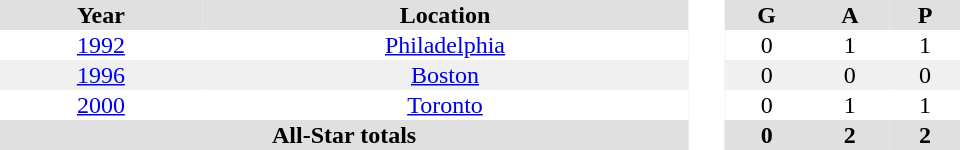<table border="0" cellpadding="1" cellspacing="0" style="text-align:center; width:40em">
<tr ALIGN="center" bgcolor="#e0e0e0">
<th>Year</th>
<th>Location</th>
<th rowspan="99" bgcolor="#ffffff"> </th>
<th>G</th>
<th>A</th>
<th>P</th>
</tr>
<tr>
<td><a href='#'>1992</a></td>
<td><a href='#'>Philadelphia</a></td>
<td>0</td>
<td>1</td>
<td>1</td>
</tr>
<tr bgcolor="#f0f0f0">
<td><a href='#'>1996</a></td>
<td><a href='#'>Boston</a></td>
<td>0</td>
<td>0</td>
<td>0</td>
</tr>
<tr>
<td><a href='#'>2000</a></td>
<td><a href='#'>Toronto</a></td>
<td>0</td>
<td>1</td>
<td>1</td>
</tr>
<tr bgcolor="#e0e0e0">
<th colspan=2>All-Star totals</th>
<th>0</th>
<th>2</th>
<th>2</th>
</tr>
</table>
